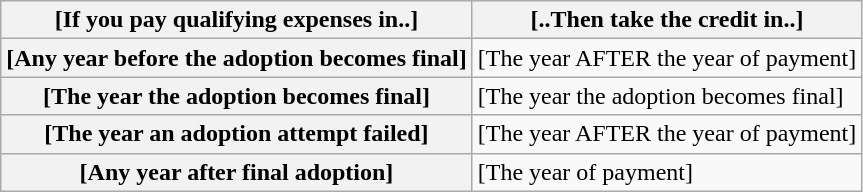<table class="wikitable">
<tr>
<th scope="col">[If you pay qualifying expenses in..]</th>
<th scope="col">[..Then take the credit in..]</th>
</tr>
<tr>
<th scope="row">[Any year before the adoption becomes final]</th>
<td>[The year AFTER the year of payment]</td>
</tr>
<tr>
<th scope="row">[The year the adoption becomes final]</th>
<td>[The year the adoption becomes final]</td>
</tr>
<tr>
<th scope="row">[The year an adoption attempt failed]</th>
<td>[The year AFTER the year of payment]</td>
</tr>
<tr>
<th scope="row">[Any year after final adoption]</th>
<td>[The year of payment]</td>
</tr>
</table>
